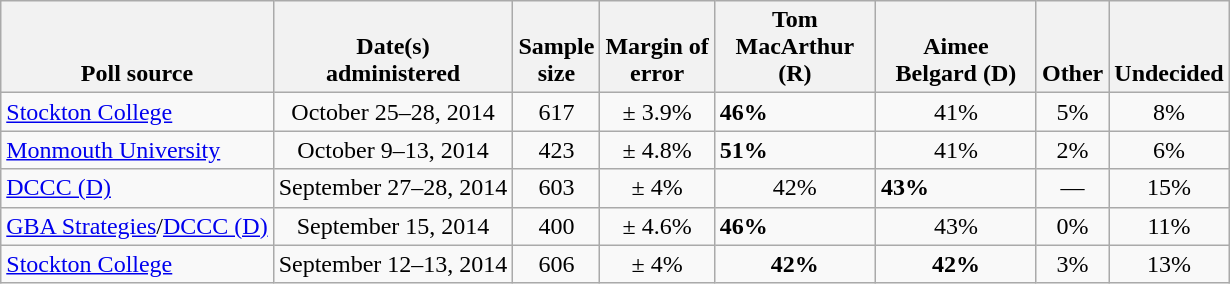<table class="wikitable">
<tr valign= bottom>
<th>Poll source</th>
<th>Date(s)<br>administered</th>
<th>Sample<br>size</th>
<th>Margin of<br>error</th>
<th style="width:100px;">Tom<br>MacArthur (R)</th>
<th style="width:100px;">Aimee<br>Belgard (D)</th>
<th>Other</th>
<th>Undecided</th>
</tr>
<tr>
<td><a href='#'>Stockton College</a></td>
<td align=center>October 25–28, 2014</td>
<td align=center>617</td>
<td align=center>± 3.9%</td>
<td><strong>46%</strong></td>
<td align=center>41%</td>
<td align=center>5%</td>
<td align=center>8%</td>
</tr>
<tr>
<td><a href='#'>Monmouth University</a></td>
<td align=center>October 9–13, 2014</td>
<td align=center>423</td>
<td align=center>± 4.8%</td>
<td><strong>51%</strong></td>
<td align=center>41%</td>
<td align=center>2%</td>
<td align=center>6%</td>
</tr>
<tr>
<td><a href='#'>DCCC (D)</a></td>
<td align=center>September 27–28, 2014</td>
<td align=center>603</td>
<td align=center>± 4%</td>
<td align=center>42%</td>
<td><strong>43%</strong></td>
<td align=center>—</td>
<td align=center>15%</td>
</tr>
<tr>
<td><a href='#'>GBA Strategies</a>/<a href='#'>DCCC (D)</a></td>
<td align=center>September 15, 2014</td>
<td align=center>400</td>
<td align=center>± 4.6%</td>
<td><strong>46%</strong></td>
<td align=center>43%</td>
<td align=center>0%</td>
<td align=center>11%</td>
</tr>
<tr>
<td><a href='#'>Stockton College</a></td>
<td align=center>September 12–13, 2014</td>
<td align=center>606</td>
<td align=center>± 4%</td>
<td align=center><strong>42%</strong></td>
<td align=center><strong>42%</strong></td>
<td align=center>3%</td>
<td align=center>13%</td>
</tr>
</table>
